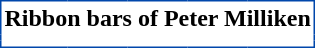<table border="0" cellpadding="2" cellspacing="0"  style=" margin:1em 1em 1em 0; background:white; border:1px #0047ab solid; border-collapse:collapse;">
<tr style="background:white;">
<th colspan="5" style="text-align:center;"><span>Ribbon bars of Peter Milliken</span></th>
</tr>
<tr>
<td></td>
<td></td>
<td></td>
<td></td>
<td></td>
</tr>
<tr>
<td></td>
</tr>
</table>
